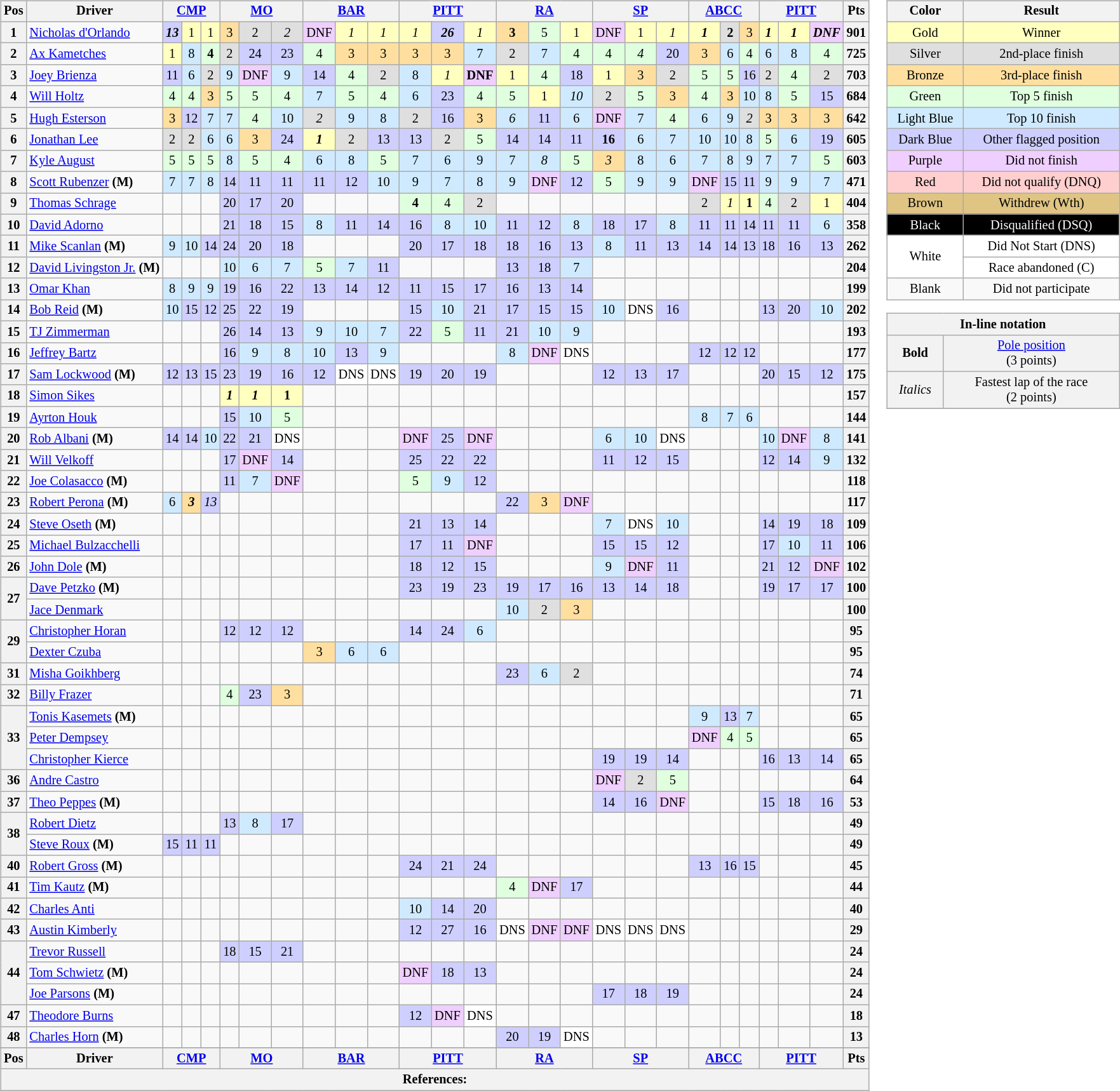<table>
<tr>
<td valign="top"><br><table class="wikitable" style="font-size:85%;text-align:center">
<tr valign=top>
<th>Pos</th>
<th>Driver</th>
<th colspan="3"><a href='#'>CMP</a></th>
<th colspan="3"><a href='#'>MO</a></th>
<th colspan="3"><a href='#'>BAR</a></th>
<th colspan="3"><a href='#'>PITT</a></th>
<th colspan="3"><a href='#'>RA</a></th>
<th colspan="3"><a href='#'>SP</a></th>
<th colspan="3"><a href='#'>ABCC</a></th>
<th colspan="3"><a href='#'>PITT</a></th>
<th>Pts</th>
</tr>
<tr>
<th>1</th>
<td align="left"> <a href='#'>Nicholas d'Orlando</a></td>
<td style="background:#CFCFFF"><strong><em>13</em></strong></td>
<td style="background:#FFFFBF">1</td>
<td style="background:#FFFFBF">1</td>
<td style="background:#FFDF9F">3</td>
<td style="background:#DFDFDF">2</td>
<td style="background:#DFDFDF"><em>2</em></td>
<td style="background:#EFCFFF">DNF</td>
<td style="background:#FFFFBF"><em>1</em></td>
<td style="background:#FFFFBF"><em>1</em></td>
<td style="background:#FFFFBF"><em>1</em></td>
<td style="background:#CFCFFF"><strong><em>26</em></strong></td>
<td style="background:#FFFFBF"><em>1</em></td>
<td style="background:#FFDF9F"><strong>3</strong></td>
<td style="background:#DFFFDF">5</td>
<td style="background:#FFFFBF">1</td>
<td style="background:#EFCFFF">DNF</td>
<td style="background:#FFFFBF">1</td>
<td style="background:#FFFFBF"><em>1</em></td>
<td style="background:#FFFFBF"><strong><em>1</em></strong></td>
<td style="background:#DFDFDF"><strong>2</strong></td>
<td style="background:#FFDF9F">3</td>
<td style="background:#FFFFBF"><strong><em>1</em></strong></td>
<td style="background:#FFFFBF"><strong><em>1</em></strong></td>
<td style="background:#EFCFFF"><strong><em>DNF</em></strong></td>
<th>901</th>
</tr>
<tr>
<th>2</th>
<td align="left"> <a href='#'>Ax Kametches</a></td>
<td style="background:#FFFFBF">1</td>
<td style="background:#CFEAFF">8</td>
<td style="background:#DFFFDF"><strong>4</strong></td>
<td style="background:#DFDFDF">2</td>
<td style="background:#CFCFFF">24</td>
<td style="background:#CFCFFF">23</td>
<td style="background:#DFFFDF">4</td>
<td style="background:#FFDF9F">3</td>
<td style="background:#FFDF9F">3</td>
<td style="background:#FFDF9F">3</td>
<td style="background:#FFDF9F">3</td>
<td style="background:#CFEAFF">7</td>
<td style="background:#DFDFDF">2</td>
<td style="background:#CFEAFF">7</td>
<td style="background:#DFFFDF">4</td>
<td style="background:#DFFFDF">4</td>
<td style="background:#DFFFDF"><em>4</em></td>
<td style="background:#CFCFFF">20</td>
<td style="background:#FFDF9F">3</td>
<td style="background:#CFEAFF">6</td>
<td style="background:#DFFFDF">4</td>
<td style="background:#CFEAFF">6</td>
<td style="background:#CFEAFF">8</td>
<td style="background:#DFFFDF">4</td>
<th>725</th>
</tr>
<tr>
<th>3</th>
<td align="left"> <a href='#'>Joey Brienza</a></td>
<td style="background:#CFCFFF">11</td>
<td style="background:#CFEAFF">6</td>
<td style="background:#DFDFDF">2</td>
<td style="background:#CFEAFF">9</td>
<td style="background:#EFCFFF">DNF</td>
<td style="background:#CFEAFF">9</td>
<td style="background:#CFCFFF">14</td>
<td style="background:#DFFFDF">4</td>
<td style="background:#DFDFDF">2</td>
<td style="background:#CFEAFF">8</td>
<td style="background:#FFFFBF"><em>1</em></td>
<td style="background:#EFCFFF"><strong>DNF</strong></td>
<td style="background:#FFFFBF">1</td>
<td style="background:#DFFFDF">4</td>
<td style="background:#CFCFFF">18</td>
<td style="background:#FFFFBF">1</td>
<td style="background:#FFDF9F">3</td>
<td style="background:#DFDFDF">2</td>
<td style="background:#DFFFDF">5</td>
<td style="background:#DFFFDF">5</td>
<td style="background:#CFCFFF">16</td>
<td style="background:#DFDFDF">2</td>
<td style="background:#DFFFDF">4</td>
<td style="background:#DFDFDF">2</td>
<th>703</th>
</tr>
<tr>
<th>4</th>
<td align="left"> <a href='#'>Will Holtz</a></td>
<td style="background:#DFFFDF">4</td>
<td style="background:#DFFFDF">4</td>
<td style="background:#FFDF9F">3</td>
<td style="background:#DFFFDF">5</td>
<td style="background:#DFFFDF">5</td>
<td style="background:#DFFFDF">4</td>
<td style="background:#CFEAFF">7</td>
<td style="background:#DFFFDF">5</td>
<td style="background:#DFFFDF">4</td>
<td style="background:#CFEAFF">6</td>
<td style="background:#CFCFFF">23</td>
<td style="background:#DFFFDF">4</td>
<td style="background:#DFFFDF">5</td>
<td style="background:#FFFFBF">1</td>
<td style="background:#CFEAFF"><em>10</em></td>
<td style="background:#DFDFDF">2</td>
<td style="background:#DFFFDF">5</td>
<td style="background:#FFDF9F">3</td>
<td style="background:#DFFFDF">4</td>
<td style="background:#FFDF9F">3</td>
<td style="background:#CFEAFF">10</td>
<td style="background:#CFEAFF">8</td>
<td style="background:#DFFFDF">5</td>
<td style="background:#CFCFFF">15</td>
<th>684</th>
</tr>
<tr>
<th>5</th>
<td align="left"> <a href='#'>Hugh Esterson</a></td>
<td style="background:#FFDF9F">3</td>
<td style="background:#CFCFFF">12</td>
<td style="background:#CFEAFF">7</td>
<td style="background:#CFEAFF">7</td>
<td style="background:#DFFFDF">4</td>
<td style="background:#CFEAFF">10</td>
<td style="background:#DFDFDF"><em>2</em></td>
<td style="background:#CFEAFF">9</td>
<td style="background:#CFEAFF">8</td>
<td style="background:#DFDFDF">2</td>
<td style="background:#CFCFFF">16</td>
<td style="background:#FFDF9F">3</td>
<td style="background:#CFEAFF"><em>6</em></td>
<td style="background:#CFCFFF">11</td>
<td style="background:#CFEAFF">6</td>
<td style="background:#EFCFFF">DNF</td>
<td style="background:#CFEAFF">7</td>
<td style="background:#DFFFDF">4</td>
<td style="background:#CFEAFF">6</td>
<td style="background:#CFEAFF">9</td>
<td style="background:#DFDFDF"><em>2</em></td>
<td style="background:#FFDF9F">3</td>
<td style="background:#FFDF9F">3</td>
<td style="background:#FFDF9F">3</td>
<th>642</th>
</tr>
<tr>
<th>6</th>
<td align="left"> <a href='#'>Jonathan Lee</a></td>
<td style="background:#DFDFDF">2</td>
<td style="background:#DFDFDF">2</td>
<td style="background:#CFEAFF">6</td>
<td style="background:#CFEAFF">6</td>
<td style="background:#FFDF9F">3</td>
<td style="background:#CFCFFF">24</td>
<td style="background:#FFFFBF"><strong><em>1</em></strong></td>
<td style="background:#DFDFDF">2</td>
<td style="background:#CFCFFF">13</td>
<td style="background:#CFCFFF">13</td>
<td style="background:#DFDFDF">2</td>
<td style="background:#DFFFDF">5</td>
<td style="background:#CFCFFF">14</td>
<td style="background:#CFCFFF">14</td>
<td style="background:#CFCFFF">11</td>
<td style="background:#CFCFFF"><strong>16</strong></td>
<td style="background:#CFEAFF">6</td>
<td style="background:#CFEAFF">7</td>
<td style="background:#CFEAFF">10</td>
<td style="background:#CFEAFF">10</td>
<td style="background:#CFEAFF">8</td>
<td style="background:#DFFFDF">5</td>
<td style="background:#CFEAFF">6</td>
<td style="background:#CFCFFF">19</td>
<th>605</th>
</tr>
<tr>
<th>7</th>
<td align="left"> <a href='#'>Kyle August</a></td>
<td style="background:#DFFFDF">5</td>
<td style="background:#DFFFDF">5</td>
<td style="background:#DFFFDF">5</td>
<td style="background:#CFEAFF">8</td>
<td style="background:#DFFFDF">5</td>
<td style="background:#DFFFDF">4</td>
<td style="background:#CFEAFF">6</td>
<td style="background:#CFEAFF">8</td>
<td style="background:#DFFFDF">5</td>
<td style="background:#CFEAFF">7</td>
<td style="background:#CFEAFF">6</td>
<td style="background:#CFEAFF">9</td>
<td style="background:#CFEAFF">7</td>
<td style="background:#CFEAFF"><em>8</em></td>
<td style="background:#DFFFDF">5</td>
<td style="background:#FFDF9F"><em>3</em></td>
<td style="background:#CFEAFF">8</td>
<td style="background:#CFEAFF">6</td>
<td style="background:#CFEAFF">7</td>
<td style="background:#CFEAFF">8</td>
<td style="background:#CFEAFF">9</td>
<td style="background:#CFEAFF">7</td>
<td style="background:#CFEAFF">7</td>
<td style="background:#DFFFDF">5</td>
<th>603</th>
</tr>
<tr>
<th>8</th>
<td align="left"> <a href='#'>Scott Rubenzer</a> <strong>(M)</strong></td>
<td style="background:#CFEAFF">7</td>
<td style="background:#CFEAFF">7</td>
<td style="background:#CFEAFF">8</td>
<td style="background:#CFCFFF">14</td>
<td style="background:#CFCFFF">11</td>
<td style="background:#CFCFFF">11</td>
<td style="background:#CFCFFF">11</td>
<td style="background:#CFCFFF">12</td>
<td style="background:#CFEAFF">10</td>
<td style="background:#CFEAFF">9</td>
<td style="background:#CFEAFF">7</td>
<td style="background:#CFEAFF">8</td>
<td style="background:#CFEAFF">9</td>
<td style="background:#EFCFFF">DNF</td>
<td style="background:#CFCFFF">12</td>
<td style="background:#DFFFDF">5</td>
<td style="background:#CFEAFF">9</td>
<td style="background:#CFEAFF">9</td>
<td style="background:#EFCFFF">DNF</td>
<td style="background:#CFCFFF">15</td>
<td style="background:#CFCFFF">11</td>
<td style="background:#CFEAFF">9</td>
<td style="background:#CFEAFF">9</td>
<td style="background:#CFEAFF">7</td>
<th>471</th>
</tr>
<tr>
<th>9</th>
<td align="left"> <a href='#'>Thomas Schrage</a></td>
<td></td>
<td></td>
<td></td>
<td style="background:#CFCFFF">20</td>
<td style="background:#CFCFFF">17</td>
<td style="background:#CFCFFF">20</td>
<td></td>
<td></td>
<td></td>
<td style="background:#DFFFDF"><strong>4</strong></td>
<td style="background:#DFFFDF">4</td>
<td style="background:#DFDFDF">2</td>
<td></td>
<td></td>
<td></td>
<td></td>
<td></td>
<td></td>
<td style="background:#DFDFDF">2</td>
<td style="background:#FFFFBF"><em>1</em></td>
<td style="background:#FFFFBF"><strong>1</strong></td>
<td style="background:#DFFFDF">4</td>
<td style="background:#DFDFDF">2</td>
<td style="background:#FFFFBF">1</td>
<th>404</th>
</tr>
<tr>
<th>10</th>
<td align="left"> <a href='#'>David Adorno</a></td>
<td></td>
<td></td>
<td></td>
<td style="background:#CFCFFF">21</td>
<td style="background:#CFCFFF">18</td>
<td style="background:#CFCFFF">15</td>
<td style="background:#CFEAFF">8</td>
<td style="background:#CFCFFF">11</td>
<td style="background:#CFCFFF">14</td>
<td style="background:#CFCFFF">16</td>
<td style="background:#CFEAFF">8</td>
<td style="background:#CFEAFF">10</td>
<td style="background:#CFCFFF">11</td>
<td style="background:#CFCFFF">12</td>
<td style="background:#CFEAFF">8</td>
<td style="background:#CFCFFF">18</td>
<td style="background:#CFCFFF">17</td>
<td style="background:#CFEAFF">8</td>
<td style="background:#CFCFFF">11</td>
<td style="background:#CFCFFF">11</td>
<td style="background:#CFCFFF">14</td>
<td style="background:#CFCFFF">11</td>
<td style="background:#CFCFFF">11</td>
<td style="background:#CFEAFF">6</td>
<th>358</th>
</tr>
<tr>
<th>11</th>
<td align="left"> <a href='#'>Mike Scanlan</a> <strong>(M)</strong></td>
<td style="background:#CFEAFF">9</td>
<td style="background:#CFEAFF">10</td>
<td style="background:#CFCFFF">14</td>
<td style="background:#CFCFFF">24</td>
<td style="background:#CFCFFF">20</td>
<td style="background:#CFCFFF">18</td>
<td></td>
<td></td>
<td></td>
<td style="background:#CFCFFF">20</td>
<td style="background:#CFCFFF">17</td>
<td style="background:#CFCFFF">18</td>
<td style="background:#CFCFFF">18</td>
<td style="background:#CFCFFF">16</td>
<td style="background:#CFCFFF">13</td>
<td style="background:#CFEAFF">8</td>
<td style="background:#CFCFFF">11</td>
<td style="background:#CFCFFF">13</td>
<td style="background:#CFCFFF">14</td>
<td style="background:#CFCFFF">14</td>
<td style="background:#CFCFFF">13</td>
<td style="background:#CFCFFF">18</td>
<td style="background:#CFCFFF">16</td>
<td style="background:#CFCFFF">13</td>
<th>262</th>
</tr>
<tr>
<th>12</th>
<td align="left"> <a href='#'>David Livingston Jr.</a> <strong>(M)</strong></td>
<td></td>
<td></td>
<td></td>
<td style="background:#CFEAFF">10</td>
<td style="background:#CFEAFF">6</td>
<td style="background:#CFEAFF">7</td>
<td style="background:#DFFFDF">5</td>
<td style="background:#CFEAFF">7</td>
<td style="background:#CFCFFF">11</td>
<td></td>
<td></td>
<td></td>
<td style="background:#CFCFFF">13</td>
<td style="background:#CFCFFF">18</td>
<td style="background:#CFEAFF">7</td>
<td></td>
<td></td>
<td></td>
<td></td>
<td></td>
<td></td>
<td></td>
<td></td>
<td></td>
<th>204</th>
</tr>
<tr>
<th>13</th>
<td align="left"> <a href='#'>Omar Khan</a></td>
<td style="background:#CFEAFF">8</td>
<td style="background:#CFEAFF">9</td>
<td style="background:#CFEAFF">9</td>
<td style="background:#CFCFFF">19</td>
<td style="background:#CFCFFF">16</td>
<td style="background:#CFCFFF">22</td>
<td style="background:#CFCFFF">13</td>
<td style="background:#CFCFFF">14</td>
<td style="background:#CFCFFF">12</td>
<td style="background:#CFCFFF">11</td>
<td style="background:#CFCFFF">15</td>
<td style="background:#CFCFFF">17</td>
<td style="background:#CFCFFF">16</td>
<td style="background:#CFCFFF">13</td>
<td style="background:#CFCFFF">14</td>
<td></td>
<td></td>
<td></td>
<td></td>
<td></td>
<td></td>
<td></td>
<td></td>
<td></td>
<th>199</th>
</tr>
<tr>
<th>14</th>
<td align="left"> <a href='#'>Bob Reid</a> <strong>(M)</strong></td>
<td style="background:#CFEAFF">10</td>
<td style="background:#CFCFFF">15</td>
<td style="background:#CFCFFF">12</td>
<td style="background:#CFCFFF">25</td>
<td style="background:#CFCFFF">22</td>
<td style="background:#CFCFFF">19</td>
<td></td>
<td></td>
<td></td>
<td style="background:#CFCFFF">15</td>
<td style="background:#CFEAFF">10</td>
<td style="background:#CFCFFF">21</td>
<td style="background:#CFCFFF">17</td>
<td style="background:#CFCFFF">15</td>
<td style="background:#CFCFFF">15</td>
<td style="background:#CFEAFF">10</td>
<td style="background:#FFFFFF">DNS</td>
<td style="background:#CFCFFF">16</td>
<td></td>
<td></td>
<td></td>
<td style="background:#CFCFFF">13</td>
<td style="background:#CFCFFF">20</td>
<td style="background:#CFEAFF">10</td>
<th>202</th>
</tr>
<tr>
<th>15</th>
<td align="left"> <a href='#'>TJ Zimmerman</a></td>
<td></td>
<td></td>
<td></td>
<td style="background:#CFCFFF">26</td>
<td style="background:#CFCFFF">14</td>
<td style="background:#CFCFFF">13</td>
<td style="background:#CFEAFF">9</td>
<td style="background:#CFEAFF">10</td>
<td style="background:#CFEAFF">7</td>
<td style="background:#CFCFFF">22</td>
<td style="background:#DFFFDF">5</td>
<td style="background:#CFCFFF">11</td>
<td style="background:#CFCFFF">21</td>
<td style="background:#CFEAFF">10</td>
<td style="background:#CFEAFF">9</td>
<td></td>
<td></td>
<td></td>
<td></td>
<td></td>
<td></td>
<td></td>
<td></td>
<td></td>
<th>193</th>
</tr>
<tr>
<th>16</th>
<td align="left"> <a href='#'>Jeffrey Bartz</a></td>
<td></td>
<td></td>
<td></td>
<td style="background:#CFCFFF">16</td>
<td style="background:#CFEAFF">9</td>
<td style="background:#CFEAFF">8</td>
<td style="background:#CFEAFF">10</td>
<td style="background:#CFCFFF">13</td>
<td style="background:#CFEAFF">9</td>
<td></td>
<td></td>
<td></td>
<td style="background:#CFEAFF">8</td>
<td style="background:#EFCFFF">DNF</td>
<td style="background:#FFFFFF">DNS</td>
<td></td>
<td></td>
<td></td>
<td style="background:#CFCFFF">12</td>
<td style="background:#CFCFFF">12</td>
<td style="background:#CFCFFF">12</td>
<td></td>
<td></td>
<td></td>
<th>177</th>
</tr>
<tr>
<th>17</th>
<td align="left"> <a href='#'>Sam Lockwood</a> <strong>(M)</strong></td>
<td style="background:#CFCFFF">12</td>
<td style="background:#CFCFFF">13</td>
<td style="background:#CFCFFF">15</td>
<td style="background:#CFCFFF">23</td>
<td style="background:#CFCFFF">19</td>
<td style="background:#CFCFFF">16</td>
<td style="background:#CFCFFF">12</td>
<td style="background:#FFFFFF">DNS</td>
<td style="background:#FFFFFF">DNS</td>
<td style="background:#CFCFFF">19</td>
<td style="background:#CFCFFF">20</td>
<td style="background:#CFCFFF">19</td>
<td></td>
<td></td>
<td></td>
<td style="background:#CFCFFF">12</td>
<td style="background:#CFCFFF">13</td>
<td style="background:#CFCFFF">17</td>
<td></td>
<td></td>
<td></td>
<td style="background:#CFCFFF">20</td>
<td style="background:#CFCFFF">15</td>
<td style="background:#CFCFFF">12</td>
<th>175</th>
</tr>
<tr>
<th>18</th>
<td align="left"> <a href='#'>Simon Sikes</a></td>
<td></td>
<td></td>
<td></td>
<td style="background:#FFFFBF"><strong><em>1</em></strong></td>
<td style="background:#FFFFBF"><strong><em>1</em></strong></td>
<td style="background:#FFFFBF"><strong>1</strong></td>
<td></td>
<td></td>
<td></td>
<td></td>
<td></td>
<td></td>
<td></td>
<td></td>
<td></td>
<td></td>
<td></td>
<td></td>
<td></td>
<td></td>
<td></td>
<td></td>
<td></td>
<td></td>
<th>157</th>
</tr>
<tr>
<th>19</th>
<td align="left"> <a href='#'>Ayrton Houk</a></td>
<td></td>
<td></td>
<td></td>
<td style="background:#CFCFFF">15</td>
<td style="background:#CFEAFF">10</td>
<td style="background:#DFFFDF">5</td>
<td></td>
<td></td>
<td></td>
<td></td>
<td></td>
<td></td>
<td></td>
<td></td>
<td></td>
<td></td>
<td></td>
<td></td>
<td style="background:#CFEAFF">8</td>
<td style="background:#CFEAFF">7</td>
<td style="background:#CFEAFF">6</td>
<td></td>
<td></td>
<td></td>
<th>144</th>
</tr>
<tr>
<th>20</th>
<td align="left"> <a href='#'>Rob Albani</a> <strong>(M)</strong></td>
<td style="background:#CFCFFF">14</td>
<td style="background:#CFCFFF">14</td>
<td style="background:#CFEAFF">10</td>
<td style="background:#CFCFFF">22</td>
<td style="background:#CFCFFF">21</td>
<td style="background:#FFFFFF">DNS</td>
<td></td>
<td></td>
<td></td>
<td style="background:#EFCFFF">DNF</td>
<td style="background:#CFCFFF">25</td>
<td style="background:#EFCFFF">DNF</td>
<td></td>
<td></td>
<td></td>
<td style="background:#CFEAFF">6</td>
<td style="background:#CFEAFF">10</td>
<td style="background:#FFFFFF">DNS</td>
<td></td>
<td></td>
<td></td>
<td style="background:#CFEAFF">10</td>
<td style="background:#EFCFFF">DNF</td>
<td style="background:#CFEAFF">8</td>
<th>141</th>
</tr>
<tr>
<th>21</th>
<td align="left"> <a href='#'>Will Velkoff</a></td>
<td></td>
<td></td>
<td></td>
<td style="background:#CFCFFF">17</td>
<td style="background:#EFCFFF">DNF</td>
<td style="background:#CFCFFF">14</td>
<td></td>
<td></td>
<td></td>
<td style="background:#CFCFFF">25</td>
<td style="background:#CFCFFF">22</td>
<td style="background:#CFCFFF">22</td>
<td></td>
<td></td>
<td></td>
<td style="background:#CFCFFF">11</td>
<td style="background:#CFCFFF">12</td>
<td style="background:#CFCFFF">15</td>
<td></td>
<td></td>
<td></td>
<td style="background:#CFCFFF">12</td>
<td style="background:#CFCFFF">14</td>
<td style="background:#CFEAFF">9</td>
<th>132</th>
</tr>
<tr>
<th>22</th>
<td align="left"> <a href='#'>Joe Colasacco</a> <strong>(M)</strong></td>
<td></td>
<td></td>
<td></td>
<td style="background:#CFCFFF">11</td>
<td style="background:#CFEAFF">7</td>
<td style="background:#EFCFFF">DNF</td>
<td></td>
<td></td>
<td></td>
<td style="background:#DFFFDF">5</td>
<td style="background:#CFEAFF">9</td>
<td style="background:#CFCFFF">12</td>
<td></td>
<td></td>
<td></td>
<td></td>
<td></td>
<td></td>
<td></td>
<td></td>
<td></td>
<td></td>
<td></td>
<td></td>
<th>118</th>
</tr>
<tr>
<th>23</th>
<td align="left"> <a href='#'>Robert Perona</a> <strong>(M)</strong></td>
<td style="background:#CFEAFF">6</td>
<td style="background:#FFDF9F"><strong><em>3</em></strong></td>
<td style="background:#CFCFFF"><em>13</em></td>
<td></td>
<td></td>
<td></td>
<td></td>
<td></td>
<td></td>
<td></td>
<td></td>
<td></td>
<td style="background:#CFCFFF">22</td>
<td style="background:#FFDF9F">3</td>
<td style="background:#EFCFFF">DNF</td>
<td></td>
<td></td>
<td></td>
<td></td>
<td></td>
<td></td>
<td></td>
<td></td>
<td></td>
<th>117</th>
</tr>
<tr>
<th>24</th>
<td align="left"> <a href='#'>Steve Oseth</a> <strong>(M)</strong></td>
<td></td>
<td></td>
<td></td>
<td></td>
<td></td>
<td></td>
<td></td>
<td></td>
<td></td>
<td style="background:#CFCFFF">21</td>
<td style="background:#CFCFFF">13</td>
<td style="background:#CFCFFF">14</td>
<td></td>
<td></td>
<td></td>
<td style="background:#CFEAFF">7</td>
<td style="background:#FFFFFF">DNS</td>
<td style="background:#CFEAFF">10</td>
<td></td>
<td></td>
<td></td>
<td style="background:#CFCFFF">14</td>
<td style="background:#CFCFFF">19</td>
<td style="background:#CFCFFF">18</td>
<th>109</th>
</tr>
<tr>
<th>25</th>
<td align="left"> <a href='#'>Michael Bulzacchelli</a></td>
<td></td>
<td></td>
<td></td>
<td></td>
<td></td>
<td></td>
<td></td>
<td></td>
<td></td>
<td style="background:#CFCFFF">17</td>
<td style="background:#CFCFFF">11</td>
<td style="background:#EFCFFF">DNF</td>
<td></td>
<td></td>
<td></td>
<td style="background:#CFCFFF">15</td>
<td style="background:#CFCFFF">15</td>
<td style="background:#CFCFFF">12</td>
<td></td>
<td></td>
<td></td>
<td style="background:#CFCFFF">17</td>
<td style="background:#CFEAFF">10</td>
<td style="background:#CFCFFF">11</td>
<th>106</th>
</tr>
<tr>
<th>26</th>
<td align="left"> <a href='#'>John Dole</a> <strong>(M)</strong></td>
<td></td>
<td></td>
<td></td>
<td></td>
<td></td>
<td></td>
<td></td>
<td></td>
<td></td>
<td style="background:#CFCFFF">18</td>
<td style="background:#CFCFFF">12</td>
<td style="background:#CFCFFF">15</td>
<td></td>
<td></td>
<td></td>
<td style="background:#CFEAFF">9</td>
<td style="background:#EFCFFF">DNF</td>
<td style="background:#CFCFFF">11</td>
<td></td>
<td></td>
<td></td>
<td style="background:#CFCFFF">21</td>
<td style="background:#CFCFFF">12</td>
<td style="background:#EFCFFF">DNF</td>
<th>102</th>
</tr>
<tr>
<th rowspan=2>27</th>
<td align="left"> <a href='#'>Dave Petzko</a> <strong>(M)</strong></td>
<td></td>
<td></td>
<td></td>
<td></td>
<td></td>
<td></td>
<td></td>
<td></td>
<td></td>
<td style="background:#CFCFFF">23</td>
<td style="background:#CFCFFF">19</td>
<td style="background:#CFCFFF">23</td>
<td style="background:#CFCFFF">19</td>
<td style="background:#CFCFFF">17</td>
<td style="background:#CFCFFF">16</td>
<td style="background:#CFCFFF">13</td>
<td style="background:#CFCFFF">14</td>
<td style="background:#CFCFFF">18</td>
<td></td>
<td></td>
<td></td>
<td style="background:#CFCFFF">19</td>
<td style="background:#CFCFFF">17</td>
<td style="background:#CFCFFF">17</td>
<th>100</th>
</tr>
<tr>
<td align="left"> <a href='#'>Jace Denmark</a></td>
<td></td>
<td></td>
<td></td>
<td></td>
<td></td>
<td></td>
<td></td>
<td></td>
<td></td>
<td></td>
<td></td>
<td></td>
<td style="background:#CFEAFF">10</td>
<td style="background:#DFDFDF">2</td>
<td style="background:#FFDF9F">3</td>
<td></td>
<td></td>
<td></td>
<td></td>
<td></td>
<td></td>
<td></td>
<td></td>
<td></td>
<th>100</th>
</tr>
<tr>
<th rowspan=2>29</th>
<td align="left"> <a href='#'>Christopher Horan</a></td>
<td></td>
<td></td>
<td></td>
<td style="background:#CFCFFF">12</td>
<td style="background:#CFCFFF">12</td>
<td style="background:#CFCFFF">12</td>
<td></td>
<td></td>
<td></td>
<td style="background:#CFCFFF">14</td>
<td style="background:#CFCFFF">24</td>
<td style="background:#CFEAFF">6</td>
<td></td>
<td></td>
<td></td>
<td></td>
<td></td>
<td></td>
<td></td>
<td></td>
<td></td>
<td></td>
<td></td>
<td></td>
<th>95</th>
</tr>
<tr>
<td align="left"> <a href='#'>Dexter Czuba</a></td>
<td></td>
<td></td>
<td></td>
<td></td>
<td></td>
<td></td>
<td style="background:#FFDF9F">3</td>
<td style="background:#CFEAFF">6</td>
<td style="background:#CFEAFF">6</td>
<td></td>
<td></td>
<td></td>
<td></td>
<td></td>
<td></td>
<td></td>
<td></td>
<td></td>
<td></td>
<td></td>
<td></td>
<td></td>
<td></td>
<td></td>
<th>95</th>
</tr>
<tr>
<th>31</th>
<td align="left"> <a href='#'>Misha Goikhberg</a></td>
<td></td>
<td></td>
<td></td>
<td></td>
<td></td>
<td></td>
<td></td>
<td></td>
<td></td>
<td></td>
<td></td>
<td></td>
<td style="background:#CFCFFF">23</td>
<td style="background:#CFEAFF">6</td>
<td style="background:#DFDFDF">2</td>
<td></td>
<td></td>
<td></td>
<td></td>
<td></td>
<td></td>
<td></td>
<td></td>
<td></td>
<th>74</th>
</tr>
<tr>
<th>32</th>
<td align="left"> <a href='#'>Billy Frazer</a></td>
<td></td>
<td></td>
<td></td>
<td style="background:#DFFFDF">4</td>
<td style="background:#CFCFFF">23</td>
<td style="background:#FFDF9F">3</td>
<td></td>
<td></td>
<td></td>
<td></td>
<td></td>
<td></td>
<td></td>
<td></td>
<td></td>
<td></td>
<td></td>
<td></td>
<td></td>
<td></td>
<td></td>
<td></td>
<td></td>
<td></td>
<th>71</th>
</tr>
<tr>
<th rowspan=3>33</th>
<td align="left"> <a href='#'>Tonis Kasemets</a> <strong>(M)</strong></td>
<td></td>
<td></td>
<td></td>
<td></td>
<td></td>
<td></td>
<td></td>
<td></td>
<td></td>
<td></td>
<td></td>
<td></td>
<td></td>
<td></td>
<td></td>
<td></td>
<td></td>
<td></td>
<td style="background:#CFEAFF">9</td>
<td style="background:#CFCFFF">13</td>
<td style="background:#CFEAFF">7</td>
<td></td>
<td></td>
<td></td>
<th>65</th>
</tr>
<tr>
<td align="left"> <a href='#'>Peter Dempsey</a></td>
<td></td>
<td></td>
<td></td>
<td></td>
<td></td>
<td></td>
<td></td>
<td></td>
<td></td>
<td></td>
<td></td>
<td></td>
<td></td>
<td></td>
<td></td>
<td></td>
<td></td>
<td></td>
<td style="background:#EFCFFF">DNF</td>
<td style="background:#DFFFDF">4</td>
<td style="background:#DFFFDF">5</td>
<td></td>
<td></td>
<td></td>
<th>65</th>
</tr>
<tr>
<td align="left"> <a href='#'>Christopher Kierce</a></td>
<td></td>
<td></td>
<td></td>
<td></td>
<td></td>
<td></td>
<td></td>
<td></td>
<td></td>
<td></td>
<td></td>
<td></td>
<td></td>
<td></td>
<td></td>
<td style="background:#CFCFFF">19</td>
<td style="background:#CFCFFF">19</td>
<td style="background:#CFCFFF">14</td>
<td></td>
<td></td>
<td></td>
<td style="background:#CFCFFF">16</td>
<td style="background:#CFCFFF">13</td>
<td style="background:#CFCFFF">14</td>
<th>65</th>
</tr>
<tr>
<th>36</th>
<td align="left"> <a href='#'>Andre Castro</a></td>
<td></td>
<td></td>
<td></td>
<td></td>
<td></td>
<td></td>
<td></td>
<td></td>
<td></td>
<td></td>
<td></td>
<td></td>
<td></td>
<td></td>
<td></td>
<td style="background:#EFCFFF">DNF</td>
<td style="background:#DFDFDF">2</td>
<td style="background:#DFFFDF">5</td>
<td></td>
<td></td>
<td></td>
<td></td>
<td></td>
<td></td>
<th>64</th>
</tr>
<tr>
<th>37</th>
<td align="left"> <a href='#'>Theo Peppes</a> <strong>(M)</strong></td>
<td></td>
<td></td>
<td></td>
<td></td>
<td></td>
<td></td>
<td></td>
<td></td>
<td></td>
<td></td>
<td></td>
<td></td>
<td></td>
<td></td>
<td></td>
<td style="background:#CFCFFF">14</td>
<td style="background:#CFCFFF">16</td>
<td style="background:#EFCFFF">DNF</td>
<td></td>
<td></td>
<td></td>
<td style="background:#CFCFFF">15</td>
<td style="background:#CFCFFF">18</td>
<td style="background:#CFCFFF">16</td>
<th>53</th>
</tr>
<tr>
<th rowspan=2>38</th>
<td align="left"> <a href='#'>Robert Dietz</a></td>
<td></td>
<td></td>
<td></td>
<td style="background:#CFCFFF">13</td>
<td style="background:#CFEAFF">8</td>
<td style="background:#CFCFFF">17</td>
<td></td>
<td></td>
<td></td>
<td></td>
<td></td>
<td></td>
<td></td>
<td></td>
<td></td>
<td></td>
<td></td>
<td></td>
<td></td>
<td></td>
<td></td>
<td></td>
<td></td>
<td></td>
<th>49</th>
</tr>
<tr>
<td align="left"> <a href='#'>Steve Roux</a> <strong>(M)</strong></td>
<td style="background:#CFCFFF">15</td>
<td style="background:#CFCFFF">11</td>
<td style="background:#CFCFFF">11</td>
<td></td>
<td></td>
<td></td>
<td></td>
<td></td>
<td></td>
<td></td>
<td></td>
<td></td>
<td></td>
<td></td>
<td></td>
<td></td>
<td></td>
<td></td>
<td></td>
<td></td>
<td></td>
<td></td>
<td></td>
<td></td>
<th>49</th>
</tr>
<tr>
<th>40</th>
<td align="left"> <a href='#'>Robert Gross</a> <strong>(M)</strong></td>
<td></td>
<td></td>
<td></td>
<td></td>
<td></td>
<td></td>
<td></td>
<td></td>
<td></td>
<td style="background:#CFCFFF">24</td>
<td style="background:#CFCFFF">21</td>
<td style="background:#CFCFFF">24</td>
<td></td>
<td></td>
<td></td>
<td></td>
<td></td>
<td></td>
<td style="background:#CFCFFF">13</td>
<td style="background:#CFCFFF">16</td>
<td style="background:#CFCFFF">15</td>
<td></td>
<td></td>
<td></td>
<th>45</th>
</tr>
<tr>
<th>41</th>
<td align="left"> <a href='#'>Tim Kautz</a> <strong>(M)</strong></td>
<td></td>
<td></td>
<td></td>
<td></td>
<td></td>
<td></td>
<td></td>
<td></td>
<td></td>
<td></td>
<td></td>
<td></td>
<td style="background:#DFFFDF">4</td>
<td style="background:#EFCFFF">DNF</td>
<td style="background:#CFCFFF">17</td>
<td></td>
<td></td>
<td></td>
<td></td>
<td></td>
<td></td>
<td></td>
<td></td>
<td></td>
<th>44</th>
</tr>
<tr>
<th>42</th>
<td align="left"> <a href='#'>Charles Anti</a></td>
<td></td>
<td></td>
<td></td>
<td></td>
<td></td>
<td></td>
<td></td>
<td></td>
<td></td>
<td style="background:#CFEAFF">10</td>
<td style="background:#CFCFFF">14</td>
<td style="background:#CFCFFF">20</td>
<td></td>
<td></td>
<td></td>
<td></td>
<td></td>
<td></td>
<td></td>
<td></td>
<td></td>
<td></td>
<td></td>
<td></td>
<th>40</th>
</tr>
<tr>
<th>43</th>
<td align="left"> <a href='#'>Austin Kimberly</a></td>
<td></td>
<td></td>
<td></td>
<td></td>
<td></td>
<td></td>
<td></td>
<td></td>
<td></td>
<td style="background:#CFCFFF">12</td>
<td style="background:#CFCFFF">27</td>
<td style="background:#CFCFFF">16</td>
<td style="background:#FFFFFF">DNS</td>
<td style="background:#EFCFFF">DNF</td>
<td style="background:#EFCFFF">DNF</td>
<td style="background:#FFFFFF">DNS</td>
<td style="background:#FFFFFF">DNS</td>
<td style="background:#FFFFFF">DNS</td>
<td></td>
<td></td>
<td></td>
<td></td>
<td></td>
<td></td>
<th>29</th>
</tr>
<tr>
<th rowspan=3>44</th>
<td align="left"> <a href='#'>Trevor Russell</a></td>
<td></td>
<td></td>
<td></td>
<td style="background:#CFCFFF">18</td>
<td style="background:#CFCFFF">15</td>
<td style="background:#CFCFFF">21</td>
<td></td>
<td></td>
<td></td>
<td></td>
<td></td>
<td></td>
<td></td>
<td></td>
<td></td>
<td></td>
<td></td>
<td></td>
<td></td>
<td></td>
<td></td>
<td></td>
<td></td>
<td></td>
<th>24</th>
</tr>
<tr>
<td align="left"> <a href='#'>Tom Schwietz</a> <strong>(M)</strong></td>
<td></td>
<td></td>
<td></td>
<td></td>
<td></td>
<td></td>
<td></td>
<td></td>
<td></td>
<td style="background:#EFCFFF">DNF</td>
<td style="background:#CFCFFF">18</td>
<td style="background:#CFCFFF">13</td>
<td></td>
<td></td>
<td></td>
<td></td>
<td></td>
<td></td>
<td></td>
<td></td>
<td></td>
<td></td>
<td></td>
<td></td>
<th>24</th>
</tr>
<tr>
<td align="left"> <a href='#'>Joe Parsons</a> <strong>(M)</strong></td>
<td></td>
<td></td>
<td></td>
<td></td>
<td></td>
<td></td>
<td></td>
<td></td>
<td></td>
<td></td>
<td></td>
<td></td>
<td></td>
<td></td>
<td></td>
<td style="background:#CFCFFF">17</td>
<td style="background:#CFCFFF">18</td>
<td style="background:#CFCFFF">19</td>
<td></td>
<td></td>
<td></td>
<td></td>
<td></td>
<td></td>
<th>24</th>
</tr>
<tr>
<th>47</th>
<td align="left"> <a href='#'>Theodore Burns</a></td>
<td></td>
<td></td>
<td></td>
<td></td>
<td></td>
<td></td>
<td></td>
<td></td>
<td></td>
<td style="background:#CFCFFF">12</td>
<td style="background:#EFCFFF">DNF</td>
<td style="background:#FFFFFF">DNS</td>
<td></td>
<td></td>
<td></td>
<td></td>
<td></td>
<td></td>
<td></td>
<td></td>
<td></td>
<td></td>
<td></td>
<td></td>
<th>18</th>
</tr>
<tr>
<th>48</th>
<td align="left"> <a href='#'>Charles Horn</a> <strong>(M)</strong></td>
<td></td>
<td></td>
<td></td>
<td></td>
<td></td>
<td></td>
<td></td>
<td></td>
<td></td>
<td></td>
<td></td>
<td></td>
<td style="background:#CFCFFF">20</td>
<td style="background:#CFCFFF">19</td>
<td style="background:#FFFFFF">DNS</td>
<td></td>
<td></td>
<td></td>
<td></td>
<td></td>
<td></td>
<td></td>
<td></td>
<td></td>
<th>13</th>
</tr>
<tr>
</tr>
<tr valign=bottom>
<th>Pos</th>
<th>Driver</th>
<th colspan="3"><a href='#'>CMP</a></th>
<th colspan="3"><a href='#'>MO</a></th>
<th colspan="3"><a href='#'>BAR</a></th>
<th colspan="3"><a href='#'>PITT</a></th>
<th colspan="3"><a href='#'>RA</a></th>
<th colspan="3"><a href='#'>SP</a></th>
<th colspan="3"><a href='#'>ABCC</a></th>
<th colspan="3"><a href='#'>PITT</a></th>
<th>Pts</th>
</tr>
<tr>
<th colspan=27>References:</th>
</tr>
</table>
</td>
<td valign="top"><br><table class="wikitable" style="font-size:85%; text-align:center; width: 18em">
<tr>
<th>Color</th>
<th>Result</th>
</tr>
<tr style="background:#FFFFBF">
<td>Gold</td>
<td>Winner</td>
</tr>
<tr style="background:#DFDFDF">
<td>Silver</td>
<td>2nd-place finish</td>
</tr>
<tr style="background:#FFDF9F">
<td>Bronze</td>
<td>3rd-place finish</td>
</tr>
<tr style="background:#DFFFDF">
<td>Green</td>
<td>Top 5 finish</td>
</tr>
<tr style="background:#CFEAFF">
<td>Light Blue</td>
<td>Top 10 finish</td>
</tr>
<tr style="background:#CFCFFF">
<td>Dark Blue</td>
<td>Other flagged position</td>
</tr>
<tr style="background:#EFCFFF">
<td>Purple</td>
<td>Did not finish</td>
</tr>
<tr style="background:#FFCFCF">
<td>Red</td>
<td>Did not qualify (DNQ)</td>
</tr>
<tr style="background:#DFC484">
<td>Brown</td>
<td>Withdrew (Wth)</td>
</tr>
<tr style="background:#000000; color:white">
<td>Black</td>
<td>Disqualified (DSQ)</td>
</tr>
<tr style="background:#FFFFFF">
<td rowspan="2">White</td>
<td>Did Not Start (DNS)</td>
</tr>
<tr style="background:#FFFFFF">
<td>Race abandoned (C)</td>
</tr>
<tr>
<td>Blank</td>
<td>Did not participate</td>
</tr>
</table>
<table class="wikitable" style="font-size:85%; text-align:center; width: 18em">
<tr>
<td colspan="2" style="background:#F2F2F2" align="center"><strong>In-line notation</strong></td>
</tr>
<tr>
<td style="background:#F2F2F2" align="center"><strong>Bold</strong></td>
<td style="background:#F2F2F2" align="center"><a href='#'>Pole position</a><br>(3 points)</td>
</tr>
<tr>
<td style="background:#F2F2F2" align="center"><em>Italics</em></td>
<td style="background:#F2F2F2" align="center">Fastest lap of the race<br>(2 points)</td>
</tr>
<tr>
</tr>
</table>
</td>
</tr>
</table>
